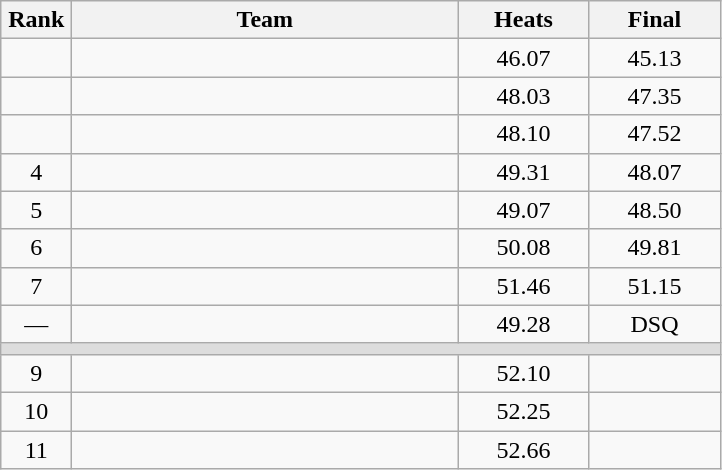<table class=wikitable style="text-align:center">
<tr>
<th width=40>Rank</th>
<th width=250>Team</th>
<th width=80>Heats</th>
<th width=80>Final</th>
</tr>
<tr>
<td></td>
<td align=left></td>
<td>46.07</td>
<td>45.13</td>
</tr>
<tr>
<td></td>
<td align=left></td>
<td>48.03</td>
<td>47.35</td>
</tr>
<tr>
<td></td>
<td align=left></td>
<td>48.10</td>
<td>47.52</td>
</tr>
<tr>
<td>4</td>
<td align=left></td>
<td>49.31</td>
<td>48.07</td>
</tr>
<tr>
<td>5</td>
<td align=left></td>
<td>49.07</td>
<td>48.50</td>
</tr>
<tr>
<td>6</td>
<td align=left></td>
<td>50.08</td>
<td>49.81</td>
</tr>
<tr>
<td>7</td>
<td align=left></td>
<td>51.46</td>
<td>51.15</td>
</tr>
<tr>
<td>—</td>
<td align=left></td>
<td>49.28</td>
<td>DSQ</td>
</tr>
<tr bgcolor=#DDDDDD>
<td colspan=4></td>
</tr>
<tr>
<td>9</td>
<td align=left></td>
<td>52.10</td>
<td></td>
</tr>
<tr>
<td>10</td>
<td align=left></td>
<td>52.25</td>
<td></td>
</tr>
<tr>
<td>11</td>
<td align=left></td>
<td>52.66</td>
<td></td>
</tr>
</table>
